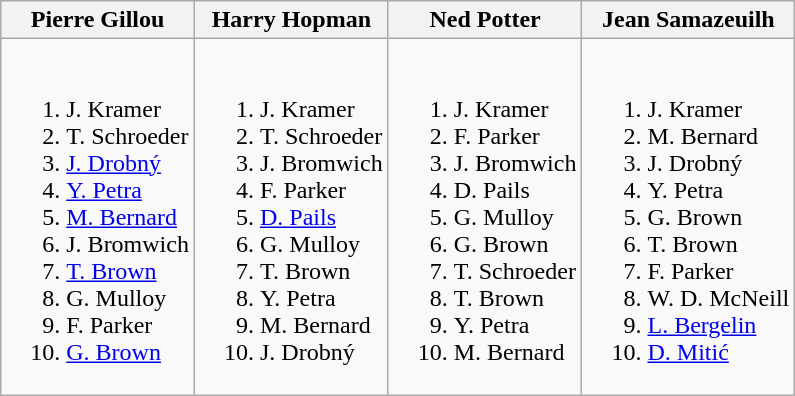<table class="wikitable">
<tr>
<th>Pierre Gillou</th>
<th>Harry Hopman</th>
<th>Ned Potter</th>
<th>Jean Samazeuilh</th>
</tr>
<tr style="vertical-align: top;">
<td style="white-space: nowrap;"><br><ol><li> J. Kramer</li><li> T. Schroeder</li><li> <a href='#'>J. Drobný</a></li><li> <a href='#'>Y. Petra</a></li><li> <a href='#'>M. Bernard</a></li><li> J. Bromwich</li><li> <a href='#'>T. Brown</a></li><li> G. Mulloy</li><li> F. Parker</li><li> <a href='#'>G. Brown</a></li></ol></td>
<td style="white-space: nowrap;"><br><ol><li> J. Kramer</li><li> T. Schroeder</li><li> J. Bromwich</li><li> F. Parker</li><li> <a href='#'>D. Pails</a></li><li> G. Mulloy</li><li> T. Brown</li><li> Y. Petra</li><li> M. Bernard</li><li> J. Drobný</li></ol></td>
<td style="white-space: nowrap;"><br><ol><li> J. Kramer</li><li> F. Parker</li><li> J. Bromwich</li><li> D. Pails</li><li> G. Mulloy</li><li> G. Brown</li><li> T. Schroeder</li><li> T. Brown</li><li> Y. Petra</li><li> M. Bernard</li></ol></td>
<td style="white-space: nowrap;"><br><ol><li> J. Kramer</li><li> M. Bernard</li><li> J. Drobný</li><li> Y. Petra</li><li> G. Brown</li><li> T. Brown</li><li> F. Parker</li><li> W. D. McNeill</li><li> <a href='#'>L. Bergelin</a></li><li> <a href='#'>D. Mitić</a></li></ol></td>
</tr>
</table>
